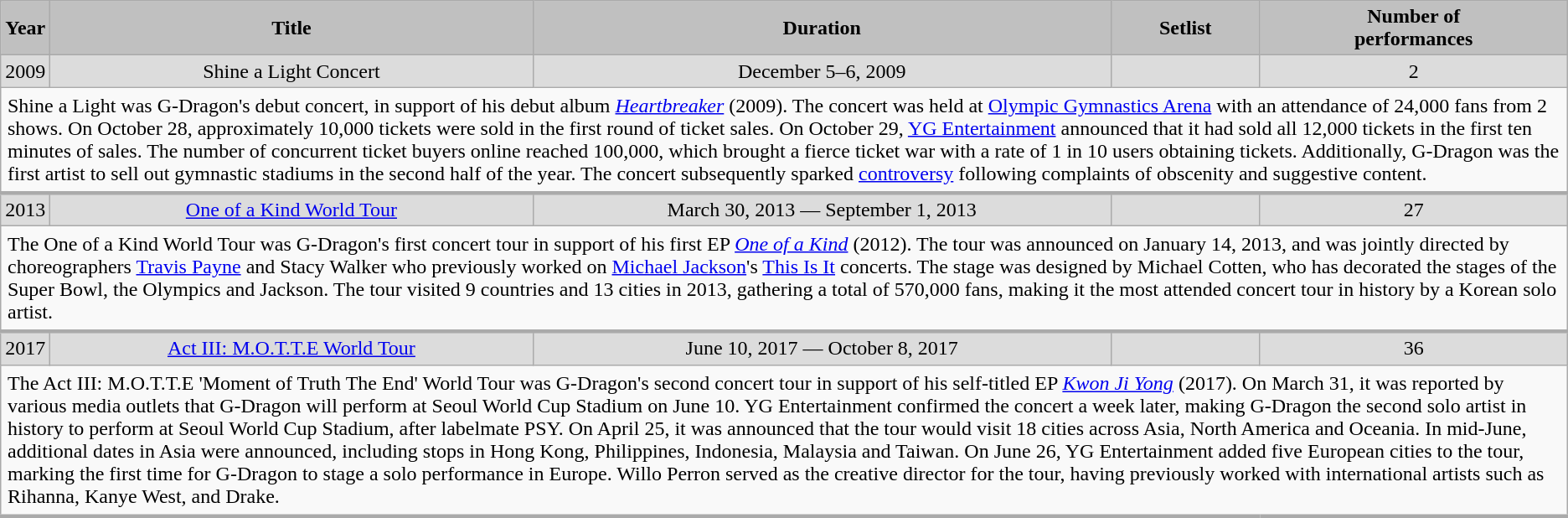<table class="wikitable" style="text-align:center">
<tr>
<th style="background:silver;">Year</th>
<th style="background:silver;">Title</th>
<th style="background:silver;">Duration</th>
<th style="background:silver;">Setlist</th>
<th style="background:silver;">Number of<br>performances</th>
</tr>
<tr>
<td style="background-color: #DCDCDC" width=5>2009</td>
<td style="background-color: #DCDCDC">Shine a Light Concert</td>
<td style="background-color: #DCDCDC">December 5–6, 2009 </td>
<td style="background:#dcdcdc;"></td>
<td style="background-color:#DCDCDC">2</td>
</tr>
<tr>
<td colspan=5 style="border-bottom-width:3px; padding:5px;text-align:left;">Shine a Light was G-Dragon's debut concert, in support of his debut album <em><a href='#'>Heartbreaker</a></em> (2009). The concert was held at <a href='#'>Olympic Gymnastics Arena</a> with an attendance of 24,000 fans from 2 shows. On October 28, approximately 10,000 tickets were sold in the first round of ticket sales. On October 29, <a href='#'>YG Entertainment</a> announced that it had sold all 12,000 tickets in the first ten minutes of sales. The number of concurrent ticket buyers online reached 100,000, which brought a fierce ticket war with a rate of 1 in 10 users obtaining tickets. Additionally, G-Dragon was the first artist to sell out gymnastic stadiums in the second half of the year. The concert subsequently sparked <a href='#'>controversy</a> following complaints of obscenity and suggestive content.</td>
</tr>
<tr>
<td style="background-color: #DCDCDC" width=5>2013</td>
<td style="background-color: #DCDCDC"><a href='#'>One of a Kind World Tour</a></td>
<td style="background-color: #DCDCDC">March 30, 2013 — September 1, 2013</td>
<td style="background-color: #DCDCDC"></td>
<td style="background-color:#DCDCDC">27</td>
</tr>
<tr>
<td colspan=5 style="border-bottom-width:3px; padding:5px;text-align:left;">The One of a Kind World Tour was G-Dragon's first concert tour in support of his first EP <em><a href='#'>One of a Kind</a></em> (2012). The tour was announced on January 14, 2013, and was jointly directed by choreographers <a href='#'>Travis Payne</a> and Stacy Walker who previously worked on <a href='#'>Michael Jackson</a>'s <a href='#'>This Is It</a> concerts. The stage was designed by Michael Cotten, who has decorated the stages of the Super Bowl, the Olympics and Jackson. The tour visited 9 countries and 13 cities in 2013, gathering a total of 570,000 fans, making it the most attended concert tour in history by a Korean solo artist.</td>
</tr>
<tr>
<td style="background-color: #DCDCDC" width=5>2017</td>
<td style="background-color: #DCDCDC"><a href='#'>Act III: M.O.T.T.E World Tour</a></td>
<td style="background-color: #DCDCDC">June 10, 2017 — October 8, 2017</td>
<td style="background-color: #DCDCDC"></td>
<td style="background-color:#DCDCDC">36</td>
</tr>
<tr>
<td colspan=5 style="border-bottom-width:3px; padding:5px;text-align:left;">The Act III: M.O.T.T.E 'Moment of Truth The End' World Tour was G-Dragon's second concert tour in support of his self-titled EP <em><a href='#'>Kwon Ji Yong</a></em> (2017). On March 31, it was reported by various media outlets that G-Dragon will perform at Seoul World Cup Stadium on June 10. YG Entertainment confirmed the concert a week later, making G-Dragon the second solo artist in history to perform at Seoul World Cup Stadium, after labelmate PSY. On April 25, it was announced that the tour would visit 18 cities across Asia, North America and Oceania. In mid-June, additional dates in Asia were announced, including stops in Hong Kong, Philippines, Indonesia, Malaysia and Taiwan. On June 26, YG Entertainment added five European cities to the tour, marking the first time for G-Dragon to stage a solo performance in Europe. Willo Perron served as the creative director for the tour, having previously worked with international artists such as Rihanna, Kanye West, and Drake.</td>
</tr>
</table>
